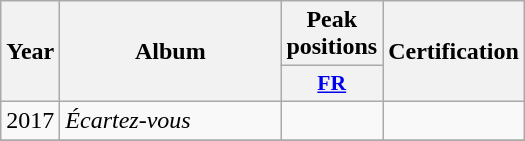<table class="wikitable">
<tr>
<th rowspan="2" style="text-align:center; width:10px;">Year</th>
<th rowspan="2" style="text-align:center; width:140px;">Album</th>
<th style="text-align:center; width:20px;">Peak positions</th>
<th rowspan="2" style="text-align:center; width:70px;">Certification</th>
</tr>
<tr>
<th scope="col" style="width:3em;font-size:90%;"><a href='#'>FR</a><br></th>
</tr>
<tr>
<td style="text-align:center;">2017</td>
<td><em>Écartez-vous</em></td>
<td style="text-align:center;"></td>
<td style="text-align:center;"></td>
</tr>
<tr>
</tr>
</table>
